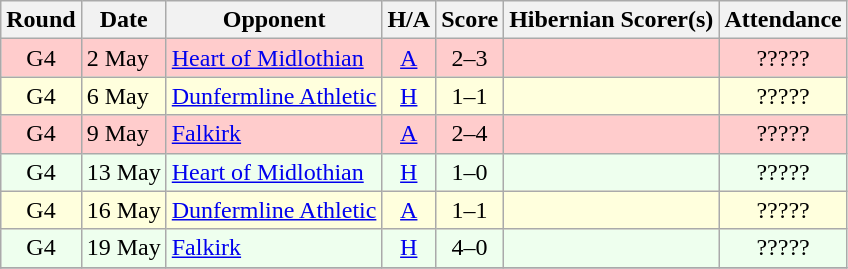<table class="wikitable" style="text-align:center">
<tr>
<th>Round</th>
<th>Date</th>
<th>Opponent</th>
<th>H/A</th>
<th>Score</th>
<th>Hibernian Scorer(s)</th>
<th>Attendance</th>
</tr>
<tr bgcolor=#FFCCCC>
<td>G4</td>
<td align=left>2 May</td>
<td align=left><a href='#'>Heart of Midlothian</a></td>
<td><a href='#'>A</a></td>
<td>2–3</td>
<td align=left></td>
<td>?????</td>
</tr>
<tr bgcolor=#FFFFDD>
<td>G4</td>
<td align=left>6 May</td>
<td align=left><a href='#'>Dunfermline Athletic</a></td>
<td><a href='#'>H</a></td>
<td>1–1</td>
<td align=left></td>
<td>?????</td>
</tr>
<tr bgcolor=#FFCCCC>
<td>G4</td>
<td align=left>9 May</td>
<td align=left><a href='#'>Falkirk</a></td>
<td><a href='#'>A</a></td>
<td>2–4</td>
<td align=left></td>
<td>?????</td>
</tr>
<tr bgcolor=#EEFFEE>
<td>G4</td>
<td align=left>13 May</td>
<td align=left><a href='#'>Heart of Midlothian</a></td>
<td><a href='#'>H</a></td>
<td>1–0</td>
<td align=left></td>
<td>?????</td>
</tr>
<tr bgcolor=#FFFFDD>
<td>G4</td>
<td align=left>16 May</td>
<td align=left><a href='#'>Dunfermline Athletic</a></td>
<td><a href='#'>A</a></td>
<td>1–1</td>
<td align=left></td>
<td>?????</td>
</tr>
<tr bgcolor=#EEFFEE>
<td>G4</td>
<td align=left>19 May</td>
<td align=left><a href='#'>Falkirk</a></td>
<td><a href='#'>H</a></td>
<td>4–0</td>
<td align=left></td>
<td>?????</td>
</tr>
<tr>
</tr>
</table>
